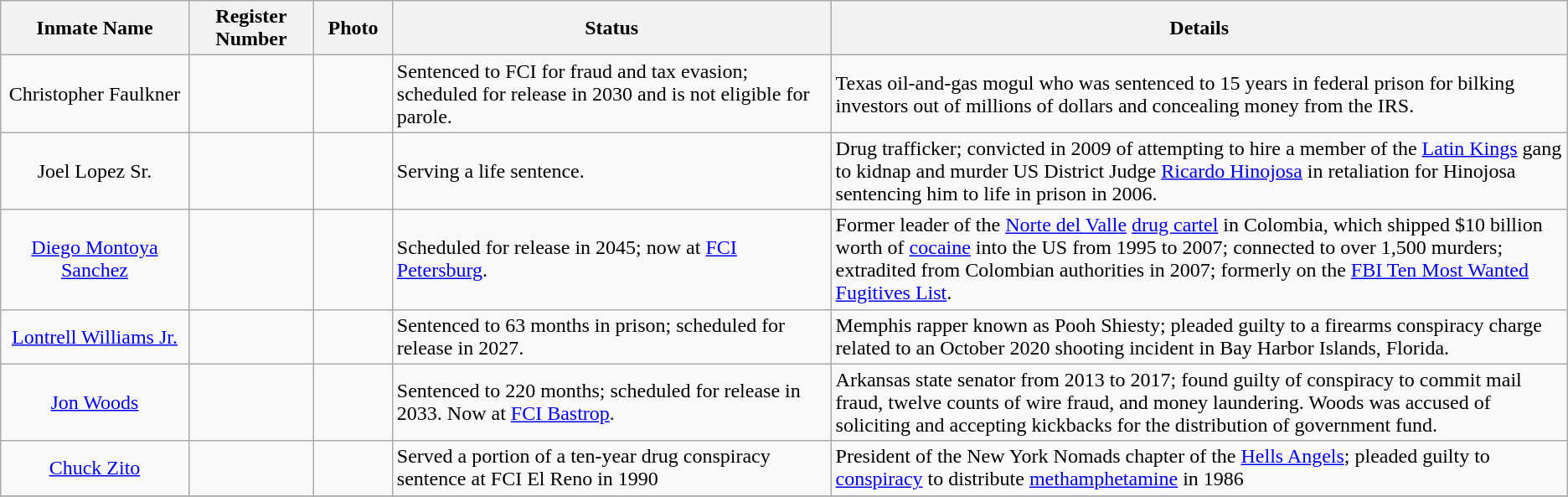<table class="wikitable sortable">
<tr>
<th width=12%>Inmate Name</th>
<th width=8%>Register Number</th>
<th width=5%>Photo</th>
<th width=28%>Status</th>
<th width=52%>Details</th>
</tr>
<tr>
<td style="text-align:center;">Christopher Faulkner</td>
<td style="text-align:center;"></td>
<td></td>
<td>Sentenced to FCI for fraud and tax evasion; scheduled for release in 2030 and is not eligible for parole.</td>
<td>Texas oil-and-gas mogul who was sentenced to 15 years in federal prison for bilking investors out of millions of dollars and concealing money from the IRS.</td>
</tr>
<tr>
<td style="text-align:center;">Joel Lopez Sr.</td>
<td style="text-align:center;"></td>
<td style="text-align:center;"></td>
<td>Serving a life sentence.</td>
<td>Drug trafficker; convicted in 2009 of attempting to hire a member of the <a href='#'>Latin Kings</a> gang to kidnap and murder US District Judge <a href='#'>Ricardo Hinojosa</a> in retaliation for Hinojosa sentencing him to life in prison in 2006.</td>
</tr>
<tr>
<td style="text-align:center;"><a href='#'>Diego Montoya Sanchez</a></td>
<td style="text-align:center;"></td>
<td style="text-align:center;"></td>
<td>Scheduled for release in 2045; now at <a href='#'>FCI Petersburg</a>.</td>
<td>Former leader of the <a href='#'>Norte del Valle</a> <a href='#'>drug cartel</a> in Colombia, which shipped $10 billion worth of <a href='#'>cocaine</a> into the US from 1995 to 2007; connected to over 1,500 murders; extradited from Colombian authorities in 2007; formerly on the <a href='#'>FBI Ten Most Wanted Fugitives List</a>.</td>
</tr>
<tr>
<td style="text-align:center;"><a href='#'>Lontrell Williams Jr.</a></td>
<td style="text-align:center;"></td>
<td align="center"></td>
<td>Sentenced to 63 months in prison; scheduled for release in 2027.</td>
<td>Memphis rapper known as Pooh Shiesty; pleaded guilty to a firearms conspiracy charge related to an October 2020 shooting incident in Bay Harbor Islands, Florida.</td>
</tr>
<tr>
<td style="text-align:center;"><a href='#'>Jon Woods</a></td>
<td style="text-align:center;"></td>
<td align="center"></td>
<td>Sentenced to 220 months; scheduled for release in 2033. Now at <a href='#'>FCI Bastrop</a>.</td>
<td>Arkansas state senator from 2013 to 2017; found guilty of conspiracy to commit mail fraud, twelve counts of wire fraud, and money laundering. Woods was accused of soliciting and accepting kickbacks for the distribution of government fund.</td>
</tr>
<tr>
<td style="text-align:center;"><a href='#'>Chuck Zito</a></td>
<td style="text-align:center;"></td>
<td align="center"></td>
<td>Served a portion of a ten-year drug conspiracy sentence at FCI El Reno in 1990</td>
<td>President of the New York Nomads chapter of the <a href='#'>Hells Angels</a>; pleaded guilty to <a href='#'>conspiracy</a> to distribute <a href='#'>methamphetamine</a> in 1986</td>
</tr>
<tr>
</tr>
</table>
